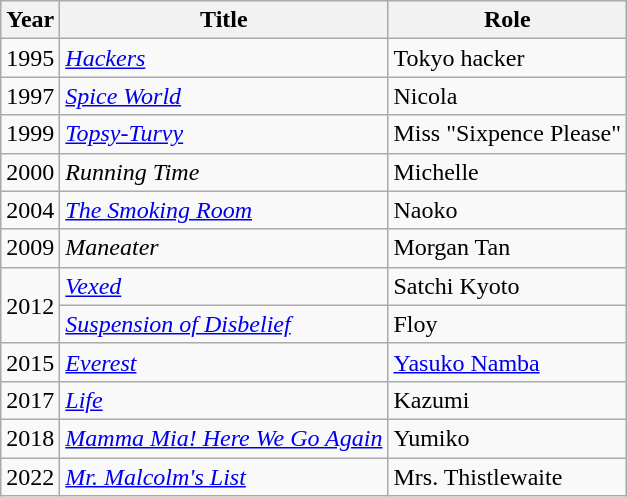<table class="wikitable sortable">
<tr>
<th>Year</th>
<th>Title</th>
<th>Role</th>
</tr>
<tr>
<td>1995</td>
<td><em><a href='#'>Hackers</a></em></td>
<td>Tokyo hacker</td>
</tr>
<tr>
<td>1997</td>
<td><em><a href='#'>Spice World</a></em></td>
<td>Nicola</td>
</tr>
<tr>
<td>1999</td>
<td><em><a href='#'>Topsy-Turvy</a></em></td>
<td>Miss "Sixpence Please"</td>
</tr>
<tr>
<td>2000</td>
<td><em>Running Time</em></td>
<td>Michelle</td>
</tr>
<tr>
<td>2004</td>
<td data-sort-value="Smoking Room, The"><em><a href='#'>The Smoking Room</a></em></td>
<td>Naoko</td>
</tr>
<tr>
<td>2009</td>
<td><em>Maneater</em></td>
<td>Morgan Tan</td>
</tr>
<tr>
<td rowspan="2">2012</td>
<td><em><a href='#'>Vexed</a></em></td>
<td>Satchi Kyoto</td>
</tr>
<tr>
<td><em><a href='#'>Suspension of Disbelief</a></em></td>
<td>Floy</td>
</tr>
<tr>
<td>2015</td>
<td><em><a href='#'>Everest</a></em></td>
<td><a href='#'>Yasuko Namba</a></td>
</tr>
<tr>
<td>2017</td>
<td><em><a href='#'>Life</a></em></td>
<td>Kazumi</td>
</tr>
<tr>
<td>2018</td>
<td><em><a href='#'>Mamma Mia! Here We Go Again</a></em></td>
<td>Yumiko</td>
</tr>
<tr>
<td>2022</td>
<td><em><a href='#'>Mr. Malcolm's List</a></em></td>
<td>Mrs. Thistlewaite</td>
</tr>
</table>
